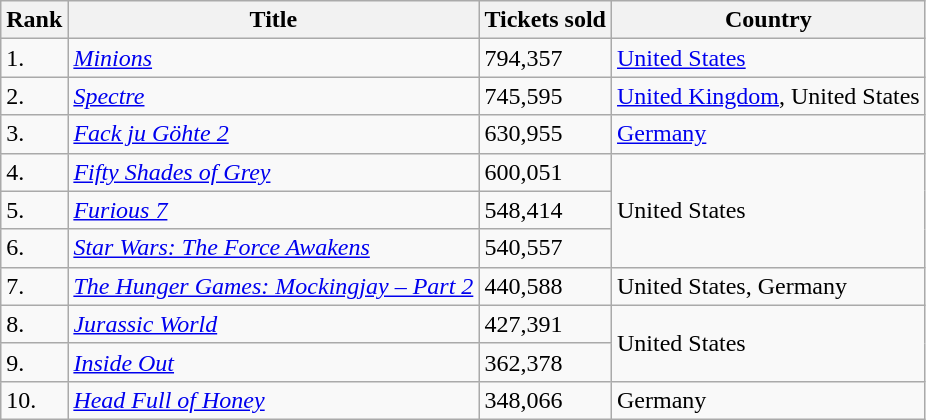<table class="wikitable sortable">
<tr>
<th>Rank</th>
<th>Title</th>
<th>Tickets sold</th>
<th>Country</th>
</tr>
<tr>
<td>1.</td>
<td><em><a href='#'>Minions</a></em></td>
<td>794,357</td>
<td rowspan="1"><a href='#'>United States</a></td>
</tr>
<tr>
<td>2.</td>
<td><em><a href='#'>Spectre</a></em></td>
<td>745,595</td>
<td rowspan="1"><a href='#'>United Kingdom</a>, United States</td>
</tr>
<tr>
<td>3.</td>
<td><em><a href='#'>Fack ju Göhte 2</a></em></td>
<td>630,955</td>
<td rowspan="1"><a href='#'>Germany</a></td>
</tr>
<tr>
<td>4.</td>
<td><em><a href='#'>Fifty Shades of Grey</a></em></td>
<td>600,051</td>
<td rowspan="3">United States</td>
</tr>
<tr>
<td>5.</td>
<td><em><a href='#'>Furious 7</a></em></td>
<td>548,414</td>
</tr>
<tr>
<td>6.</td>
<td><em><a href='#'>Star Wars: The Force Awakens</a></em></td>
<td>540,557</td>
</tr>
<tr>
<td>7.</td>
<td><em><a href='#'>The Hunger Games: Mockingjay – Part 2</a></em></td>
<td>440,588</td>
<td rowspan="1">United States, Germany</td>
</tr>
<tr>
<td>8.</td>
<td><em><a href='#'>Jurassic World</a></em></td>
<td>427,391</td>
<td rowspan="2">United States</td>
</tr>
<tr>
<td>9.</td>
<td><em><a href='#'>Inside Out</a></em></td>
<td>362,378</td>
</tr>
<tr>
<td>10.</td>
<td><em><a href='#'>Head Full of Honey</a></em></td>
<td>348,066</td>
<td rowspan="1">Germany</td>
</tr>
</table>
